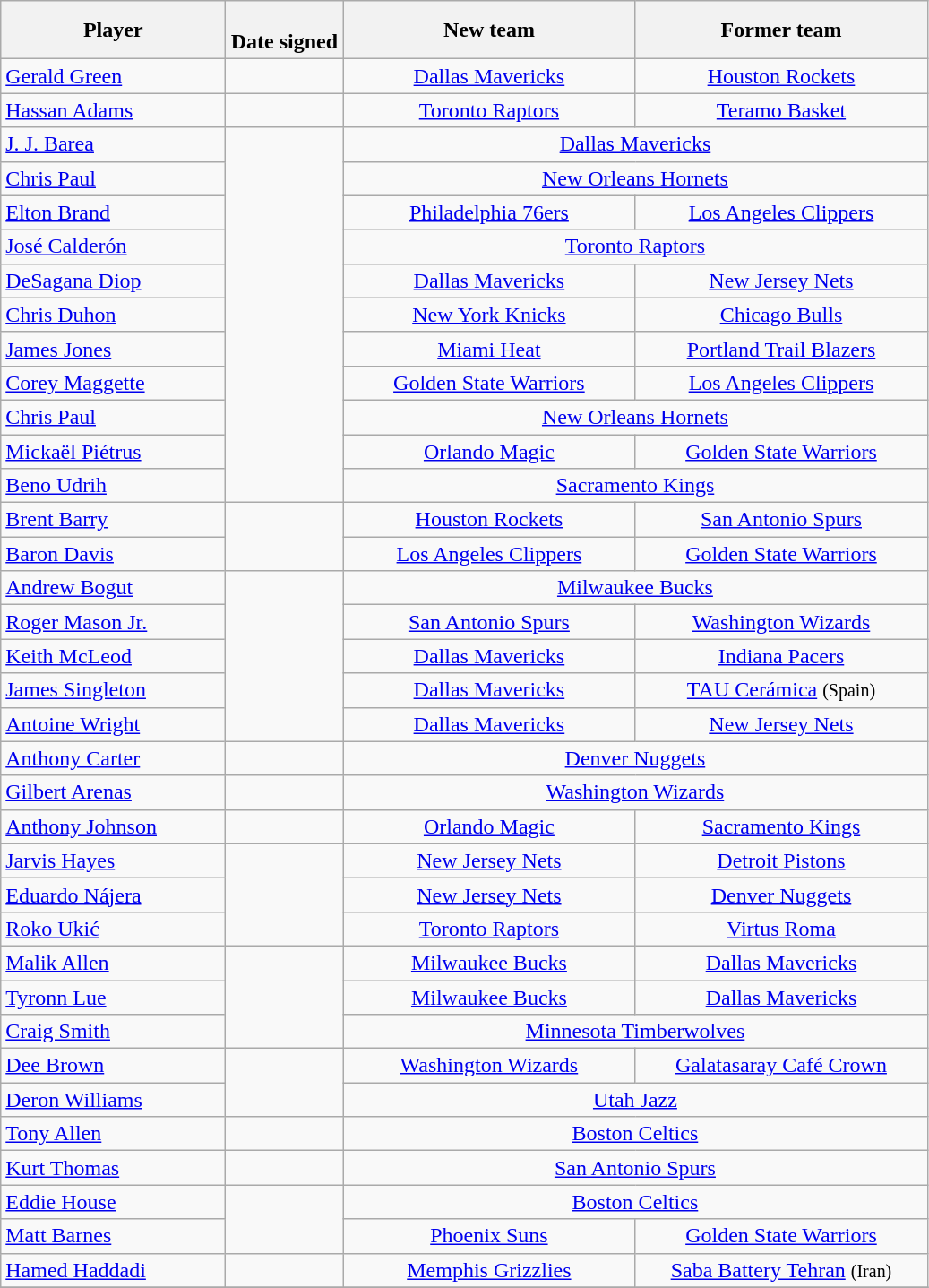<table class="wikitable sortable" style="text-align:center">
<tr>
<th style="width:160px">Player</th>
<th style="width:80px"><br>Date signed</th>
<th style="width:210px">New team</th>
<th style="width:210px">Former team</th>
</tr>
<tr>
<td align="left"><a href='#'>Gerald Green</a></td>
<td></td>
<td><a href='#'>Dallas Mavericks</a></td>
<td><a href='#'>Houston Rockets</a></td>
</tr>
<tr>
<td align="left"><a href='#'>Hassan Adams</a></td>
<td></td>
<td><a href='#'>Toronto Raptors</a></td>
<td><a href='#'>Teramo Basket</a></td>
</tr>
<tr>
<td align="left"><a href='#'>J. J. Barea</a></td>
<td rowspan="11"></td>
<td colspan="2"><a href='#'>Dallas Mavericks</a></td>
</tr>
<tr>
<td align="left"><a href='#'>Chris Paul</a></td>
<td colspan="2"><a href='#'>New Orleans Hornets</a></td>
</tr>
<tr>
<td align="left"><a href='#'>Elton Brand</a></td>
<td><a href='#'>Philadelphia 76ers</a></td>
<td><a href='#'>Los Angeles Clippers</a></td>
</tr>
<tr>
<td align="left"><a href='#'>José Calderón</a></td>
<td colspan="2"><a href='#'>Toronto Raptors</a></td>
</tr>
<tr>
<td align="left"><a href='#'>DeSagana Diop</a></td>
<td><a href='#'>Dallas Mavericks</a></td>
<td><a href='#'>New Jersey Nets</a></td>
</tr>
<tr>
<td align="left"><a href='#'>Chris Duhon</a></td>
<td><a href='#'>New York Knicks</a></td>
<td><a href='#'>Chicago Bulls</a></td>
</tr>
<tr>
<td align="left"><a href='#'>James Jones</a></td>
<td><a href='#'>Miami Heat</a></td>
<td><a href='#'>Portland Trail Blazers</a></td>
</tr>
<tr>
<td align="left"><a href='#'>Corey Maggette</a></td>
<td><a href='#'>Golden State Warriors</a></td>
<td><a href='#'>Los Angeles Clippers</a></td>
</tr>
<tr>
<td align="left"><a href='#'>Chris Paul</a></td>
<td colspan="2"><a href='#'>New Orleans Hornets</a></td>
</tr>
<tr>
<td align="left"><a href='#'>Mickaël Piétrus</a></td>
<td><a href='#'>Orlando Magic</a></td>
<td><a href='#'>Golden State Warriors</a></td>
</tr>
<tr>
<td align="left"><a href='#'>Beno Udrih</a></td>
<td colspan="2"><a href='#'>Sacramento Kings</a></td>
</tr>
<tr>
<td align="left"><a href='#'>Brent Barry</a></td>
<td rowspan="2"></td>
<td><a href='#'>Houston Rockets</a></td>
<td><a href='#'>San Antonio Spurs</a></td>
</tr>
<tr>
<td align="left"><a href='#'>Baron Davis</a></td>
<td><a href='#'>Los Angeles Clippers</a></td>
<td><a href='#'>Golden State Warriors</a></td>
</tr>
<tr>
<td align="left"><a href='#'>Andrew Bogut</a></td>
<td rowspan="5"></td>
<td colspan="2"><a href='#'>Milwaukee Bucks</a></td>
</tr>
<tr>
<td align="left"><a href='#'>Roger Mason Jr.</a></td>
<td><a href='#'>San Antonio Spurs</a></td>
<td><a href='#'>Washington Wizards</a></td>
</tr>
<tr>
<td align="left"><a href='#'>Keith McLeod</a></td>
<td><a href='#'>Dallas Mavericks</a></td>
<td><a href='#'>Indiana Pacers</a></td>
</tr>
<tr>
<td align="left"><a href='#'>James Singleton</a></td>
<td><a href='#'>Dallas Mavericks</a></td>
<td><a href='#'>TAU Cerámica</a> <small>(Spain)</small></td>
</tr>
<tr>
<td align="left"><a href='#'>Antoine Wright</a></td>
<td><a href='#'>Dallas Mavericks</a></td>
<td><a href='#'>New Jersey Nets</a></td>
</tr>
<tr>
<td align="left"><a href='#'>Anthony Carter</a></td>
<td></td>
<td colspan="2"><a href='#'>Denver Nuggets</a></td>
</tr>
<tr>
<td align="left"><a href='#'>Gilbert Arenas</a></td>
<td></td>
<td colspan="2"><a href='#'>Washington Wizards</a></td>
</tr>
<tr>
<td align="left"><a href='#'>Anthony Johnson</a></td>
<td></td>
<td><a href='#'>Orlando Magic</a></td>
<td><a href='#'>Sacramento Kings</a></td>
</tr>
<tr>
<td align="left"><a href='#'>Jarvis Hayes</a></td>
<td rowspan="3"></td>
<td><a href='#'>New Jersey Nets</a></td>
<td><a href='#'>Detroit Pistons</a></td>
</tr>
<tr>
<td align="left"><a href='#'>Eduardo Nájera</a></td>
<td><a href='#'>New Jersey Nets</a></td>
<td><a href='#'>Denver Nuggets</a></td>
</tr>
<tr>
<td align="left"><a href='#'>Roko Ukić</a></td>
<td><a href='#'>Toronto Raptors</a></td>
<td><a href='#'>Virtus Roma</a></td>
</tr>
<tr>
<td align="left"><a href='#'>Malik Allen</a></td>
<td rowspan="3"></td>
<td><a href='#'>Milwaukee Bucks</a></td>
<td><a href='#'>Dallas Mavericks</a></td>
</tr>
<tr>
<td align="left"><a href='#'>Tyronn Lue</a></td>
<td><a href='#'>Milwaukee Bucks</a></td>
<td><a href='#'>Dallas Mavericks</a></td>
</tr>
<tr>
<td align="left"><a href='#'>Craig Smith</a></td>
<td colspan="2"><a href='#'>Minnesota Timberwolves</a></td>
</tr>
<tr>
<td align="left"><a href='#'>Dee Brown</a></td>
<td rowspan="2"></td>
<td><a href='#'>Washington Wizards</a></td>
<td><a href='#'>Galatasaray Café Crown</a></td>
</tr>
<tr>
<td align="left"><a href='#'>Deron Williams</a></td>
<td colspan="2"><a href='#'>Utah Jazz</a></td>
</tr>
<tr>
<td align="left"><a href='#'>Tony Allen</a></td>
<td></td>
<td colspan="2"><a href='#'>Boston Celtics</a></td>
</tr>
<tr>
<td align="left"><a href='#'>Kurt Thomas</a></td>
<td></td>
<td colspan="2"><a href='#'>San Antonio Spurs</a></td>
</tr>
<tr>
<td align="left"><a href='#'>Eddie House</a></td>
<td rowspan="2"></td>
<td colspan="2"><a href='#'>Boston Celtics</a></td>
</tr>
<tr>
<td align="left"><a href='#'>Matt Barnes</a></td>
<td><a href='#'>Phoenix Suns</a></td>
<td><a href='#'>Golden State Warriors</a></td>
</tr>
<tr>
<td align="left"><a href='#'>Hamed Haddadi</a></td>
<td></td>
<td><a href='#'>Memphis Grizzlies</a></td>
<td><a href='#'>Saba Battery Tehran</a> <small>(Iran)</small></td>
</tr>
<tr>
</tr>
</table>
